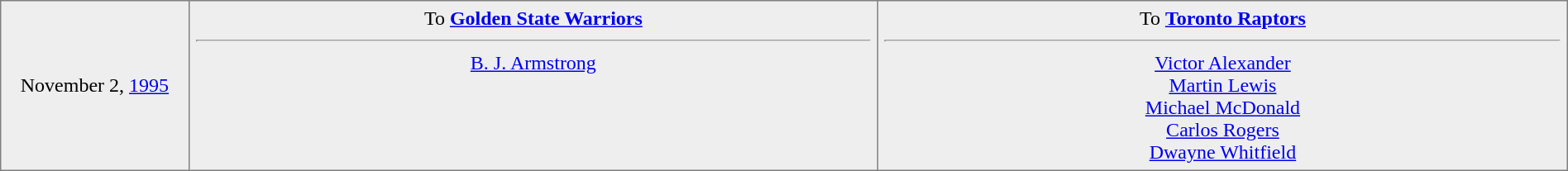<table border="1" style="border-collapse:collapse; text-align:center; width:100%;"  cellpadding="5">
<tr style="background:#eee;">
<td style="width:12%">November 2, <a href='#'>1995</a></td>
<td style="width:44%" valign="top">To <strong><a href='#'>Golden State Warriors</a></strong><hr><a href='#'>B. J. Armstrong</a></td>
<td style="width:44%" valign="top">To <strong><a href='#'>Toronto Raptors</a></strong><hr><a href='#'>Victor Alexander</a><br><a href='#'>Martin Lewis</a><br><a href='#'>Michael McDonald</a><br><a href='#'>Carlos Rogers</a><br><a href='#'>Dwayne Whitfield</a></td>
</tr>
</table>
